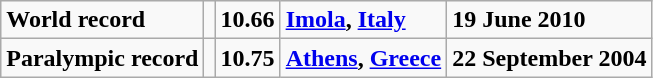<table class="wikitable">
<tr>
<td><strong>World record</strong></td>
<td></td>
<td><strong>10.66</strong></td>
<td><strong><a href='#'>Imola</a>, <a href='#'>Italy</a></strong></td>
<td><strong>19 June 2010</strong></td>
</tr>
<tr>
<td><strong>Paralympic record</strong></td>
<td></td>
<td><strong>10.75</strong></td>
<td><strong><a href='#'>Athens</a>, <a href='#'>Greece</a></strong></td>
<td><strong>22 September 2004</strong></td>
</tr>
</table>
